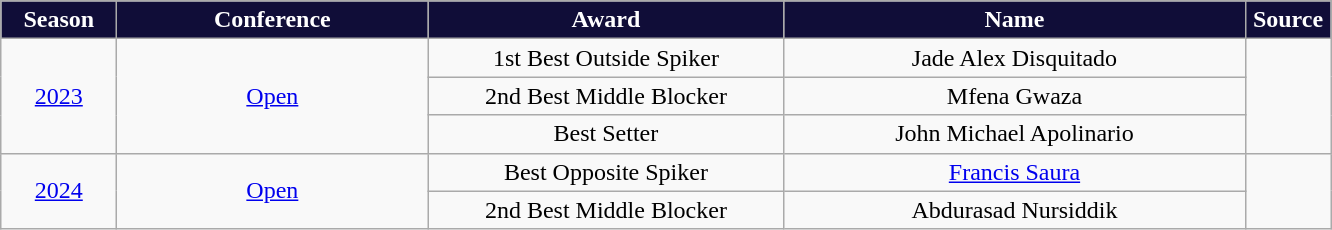<table class="wikitable">
<tr>
<th width=70px style="background: #100D38; color: #FFFFFF; text-align: center"><strong>Season</strong></th>
<th width=200px style="background: #100D38; color: #FFFFFF"><strong>Conference</strong></th>
<th width=230px style="background: #100D38; color: #FFFFFF"><strong>Award</strong></th>
<th width=300px style="background: #100D38; color: #FFFFFF"><strong>Name</strong></th>
<th width=50px style="background: #100D38; color: #FFFFFF"><strong>Source</strong></th>
</tr>
<tr align=center>
<td rowspan=3><a href='#'>2023</a></td>
<td rowspan=3><a href='#'>Open</a></td>
<td>1st Best Outside Spiker</td>
<td>Jade Alex Disquitado</td>
<td rowspan=3></td>
</tr>
<tr align=center>
<td>2nd Best Middle Blocker</td>
<td>Mfena Gwaza</td>
</tr>
<tr align=center>
<td>Best Setter</td>
<td>John Michael Apolinario</td>
</tr>
<tr align=center>
<td rowspan=2><a href='#'>2024</a></td>
<td rowspan=2><a href='#'>Open</a></td>
<td>Best Opposite Spiker</td>
<td><a href='#'>Francis Saura</a></td>
<td rowspan=2></td>
</tr>
<tr align=center>
<td>2nd Best Middle Blocker</td>
<td>Abdurasad Nursiddik</td>
</tr>
</table>
